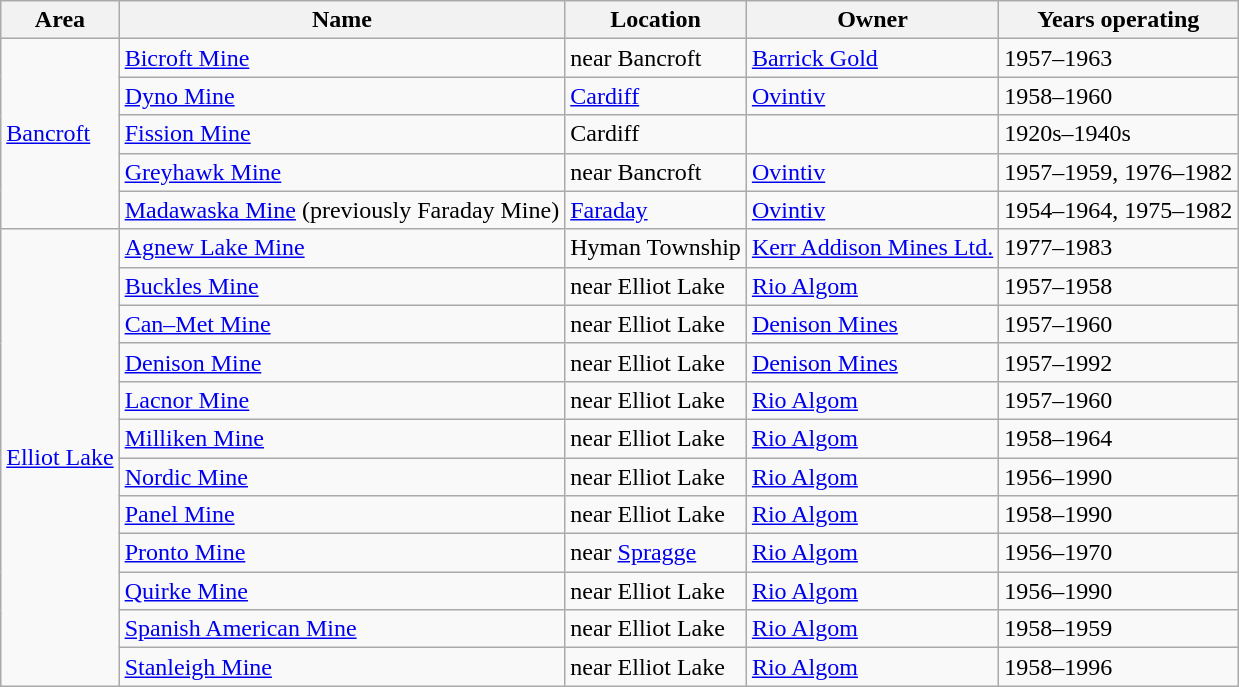<table class="wikitable">
<tr>
<th>Area</th>
<th>Name</th>
<th>Location</th>
<th>Owner</th>
<th>Years operating</th>
</tr>
<tr>
<td rowspan="5"><a href='#'>Bancroft</a></td>
<td><a href='#'>Bicroft Mine</a></td>
<td>near Bancroft</td>
<td><a href='#'>Barrick Gold</a></td>
<td>1957–1963</td>
</tr>
<tr>
<td><a href='#'>Dyno Mine</a></td>
<td><a href='#'>Cardiff</a></td>
<td><a href='#'>Ovintiv</a></td>
<td>1958–1960</td>
</tr>
<tr>
<td><a href='#'>Fission Mine</a></td>
<td>Cardiff</td>
<td></td>
<td>1920s–1940s</td>
</tr>
<tr>
<td><a href='#'>Greyhawk Mine</a></td>
<td>near Bancroft</td>
<td><a href='#'>Ovintiv</a></td>
<td>1957–1959, 1976–1982</td>
</tr>
<tr>
<td><a href='#'>Madawaska Mine</a> (previously Faraday Mine)</td>
<td><a href='#'>Faraday</a></td>
<td><a href='#'>Ovintiv</a></td>
<td>1954–1964, 1975–1982</td>
</tr>
<tr>
<td rowspan="12"><a href='#'>Elliot Lake</a></td>
<td><a href='#'>Agnew Lake Mine</a></td>
<td>Hyman Township</td>
<td><a href='#'>Kerr Addison Mines Ltd.</a></td>
<td>1977–1983</td>
</tr>
<tr>
<td><a href='#'>Buckles Mine</a></td>
<td>near Elliot Lake</td>
<td><a href='#'>Rio Algom</a></td>
<td>1957–1958</td>
</tr>
<tr>
<td><a href='#'>Can–Met Mine</a></td>
<td>near Elliot Lake</td>
<td><a href='#'>Denison Mines</a></td>
<td>1957–1960</td>
</tr>
<tr>
<td><a href='#'>Denison Mine</a></td>
<td>near Elliot Lake</td>
<td><a href='#'>Denison Mines</a></td>
<td>1957–1992</td>
</tr>
<tr>
<td><a href='#'>Lacnor Mine</a></td>
<td>near Elliot Lake</td>
<td><a href='#'>Rio Algom</a></td>
<td>1957–1960</td>
</tr>
<tr>
<td><a href='#'>Milliken Mine</a></td>
<td>near Elliot Lake</td>
<td><a href='#'>Rio Algom</a></td>
<td>1958–1964</td>
</tr>
<tr>
<td><a href='#'>Nordic Mine</a></td>
<td>near Elliot Lake</td>
<td><a href='#'>Rio Algom</a></td>
<td>1956–1990</td>
</tr>
<tr>
<td><a href='#'>Panel Mine</a></td>
<td>near Elliot Lake</td>
<td><a href='#'>Rio Algom</a></td>
<td>1958–1990</td>
</tr>
<tr>
<td><a href='#'>Pronto Mine</a></td>
<td>near <a href='#'>Spragge</a></td>
<td><a href='#'>Rio Algom</a></td>
<td>1956–1970</td>
</tr>
<tr>
<td><a href='#'>Quirke Mine</a></td>
<td>near Elliot Lake</td>
<td><a href='#'>Rio Algom</a></td>
<td>1956–1990</td>
</tr>
<tr>
<td><a href='#'>Spanish American Mine</a></td>
<td>near Elliot Lake</td>
<td><a href='#'>Rio Algom</a></td>
<td>1958–1959</td>
</tr>
<tr>
<td><a href='#'>Stanleigh Mine</a></td>
<td>near Elliot Lake</td>
<td><a href='#'>Rio Algom</a></td>
<td>1958–1996</td>
</tr>
</table>
